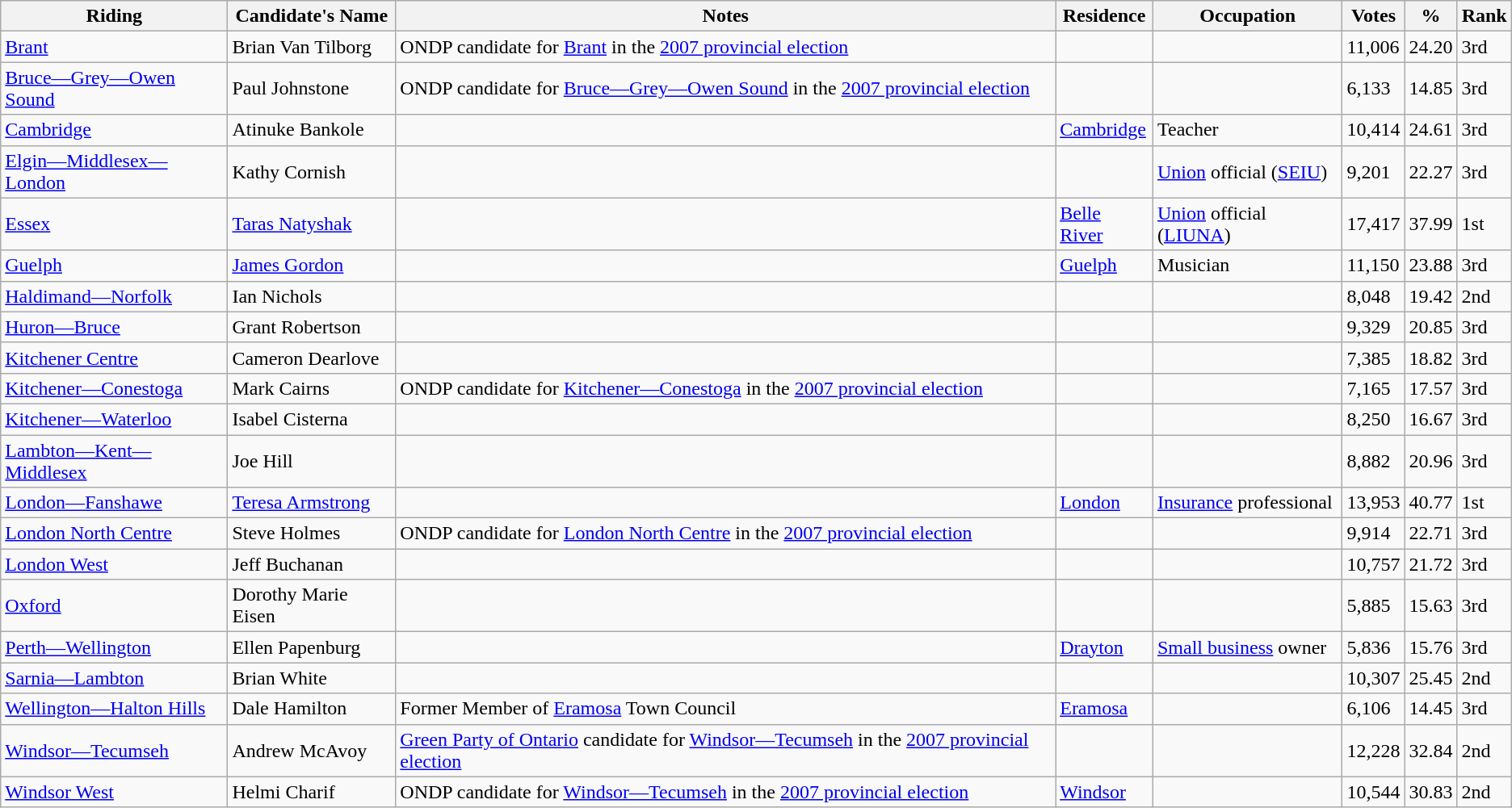<table class="wikitable sortable">
<tr>
<th>Riding<br></th>
<th>Candidate's Name</th>
<th>Notes</th>
<th>Residence</th>
<th>Occupation</th>
<th>Votes</th>
<th>%</th>
<th>Rank</th>
</tr>
<tr>
<td><a href='#'>Brant</a></td>
<td>Brian Van Tilborg</td>
<td>ONDP candidate for <a href='#'>Brant</a> in the <a href='#'>2007 provincial election</a></td>
<td></td>
<td></td>
<td>11,006</td>
<td>24.20</td>
<td>3rd</td>
</tr>
<tr>
<td><a href='#'>Bruce—Grey—Owen Sound</a></td>
<td>Paul Johnstone</td>
<td>ONDP candidate for <a href='#'>Bruce—Grey—Owen Sound</a> in the <a href='#'>2007 provincial election</a></td>
<td></td>
<td></td>
<td>6,133</td>
<td>14.85</td>
<td>3rd</td>
</tr>
<tr>
<td><a href='#'>Cambridge</a></td>
<td>Atinuke Bankole</td>
<td></td>
<td><a href='#'>Cambridge</a></td>
<td>Teacher</td>
<td>10,414</td>
<td>24.61</td>
<td>3rd</td>
</tr>
<tr>
<td><a href='#'>Elgin—Middlesex—London</a></td>
<td>Kathy Cornish</td>
<td></td>
<td></td>
<td><a href='#'>Union</a> official (<a href='#'>SEIU</a>)</td>
<td>9,201</td>
<td>22.27</td>
<td>3rd</td>
</tr>
<tr>
<td><a href='#'>Essex</a></td>
<td><a href='#'>Taras Natyshak</a></td>
<td></td>
<td><a href='#'>Belle River</a></td>
<td><a href='#'>Union</a> official (<a href='#'>LIUNA</a>)</td>
<td>17,417</td>
<td>37.99</td>
<td>1st</td>
</tr>
<tr>
<td><a href='#'>Guelph</a></td>
<td><a href='#'>James Gordon</a></td>
<td></td>
<td><a href='#'>Guelph</a></td>
<td>Musician</td>
<td>11,150</td>
<td>23.88</td>
<td>3rd</td>
</tr>
<tr>
<td><a href='#'>Haldimand—Norfolk</a></td>
<td>Ian Nichols</td>
<td></td>
<td></td>
<td></td>
<td>8,048</td>
<td>19.42</td>
<td>2nd</td>
</tr>
<tr>
<td><a href='#'>Huron—Bruce</a></td>
<td>Grant Robertson</td>
<td></td>
<td></td>
<td></td>
<td>9,329</td>
<td>20.85</td>
<td>3rd</td>
</tr>
<tr>
<td><a href='#'>Kitchener Centre</a></td>
<td>Cameron Dearlove</td>
<td></td>
<td></td>
<td></td>
<td>7,385</td>
<td>18.82</td>
<td>3rd</td>
</tr>
<tr>
<td><a href='#'>Kitchener—Conestoga</a></td>
<td>Mark Cairns</td>
<td>ONDP candidate for <a href='#'>Kitchener—Conestoga</a> in the <a href='#'>2007 provincial election</a></td>
<td></td>
<td></td>
<td>7,165</td>
<td>17.57</td>
<td>3rd</td>
</tr>
<tr>
<td><a href='#'>Kitchener—Waterloo</a></td>
<td>Isabel Cisterna</td>
<td></td>
<td></td>
<td></td>
<td>8,250</td>
<td>16.67</td>
<td>3rd</td>
</tr>
<tr>
<td><a href='#'>Lambton—Kent—Middlesex</a></td>
<td>Joe Hill</td>
<td></td>
<td></td>
<td></td>
<td>8,882</td>
<td>20.96</td>
<td>3rd</td>
</tr>
<tr>
<td><a href='#'>London—Fanshawe</a></td>
<td><a href='#'>Teresa Armstrong</a></td>
<td></td>
<td><a href='#'>London</a></td>
<td><a href='#'>Insurance</a> professional</td>
<td>13,953</td>
<td>40.77</td>
<td>1st</td>
</tr>
<tr>
<td><a href='#'>London North Centre</a></td>
<td>Steve Holmes</td>
<td>ONDP candidate for <a href='#'>London North Centre</a> in the <a href='#'>2007 provincial election</a></td>
<td></td>
<td></td>
<td>9,914</td>
<td>22.71</td>
<td>3rd</td>
</tr>
<tr>
<td><a href='#'>London West</a></td>
<td>Jeff Buchanan</td>
<td></td>
<td></td>
<td></td>
<td>10,757</td>
<td>21.72</td>
<td>3rd</td>
</tr>
<tr>
<td><a href='#'>Oxford</a></td>
<td>Dorothy Marie Eisen</td>
<td></td>
<td></td>
<td></td>
<td>5,885</td>
<td>15.63</td>
<td>3rd</td>
</tr>
<tr>
<td><a href='#'>Perth—Wellington</a></td>
<td>Ellen Papenburg</td>
<td></td>
<td><a href='#'>Drayton</a></td>
<td><a href='#'>Small business</a> owner</td>
<td>5,836</td>
<td>15.76</td>
<td>3rd</td>
</tr>
<tr>
<td><a href='#'>Sarnia—Lambton</a></td>
<td>Brian White</td>
<td></td>
<td></td>
<td></td>
<td>10,307</td>
<td>25.45</td>
<td>2nd</td>
</tr>
<tr>
<td><a href='#'>Wellington—Halton Hills</a></td>
<td>Dale Hamilton</td>
<td>Former Member of <a href='#'>Eramosa</a> Town Council</td>
<td><a href='#'>Eramosa</a></td>
<td></td>
<td>6,106</td>
<td>14.45</td>
<td>3rd</td>
</tr>
<tr>
<td><a href='#'>Windsor—Tecumseh</a></td>
<td>Andrew McAvoy</td>
<td><a href='#'>Green Party of Ontario</a> candidate for <a href='#'>Windsor—Tecumseh</a> in the <a href='#'>2007 provincial election</a></td>
<td></td>
<td></td>
<td>12,228</td>
<td>32.84</td>
<td>2nd</td>
</tr>
<tr>
<td><a href='#'>Windsor West</a></td>
<td>Helmi Charif</td>
<td>ONDP candidate for <a href='#'>Windsor—Tecumseh</a> in the <a href='#'>2007 provincial election</a></td>
<td><a href='#'>Windsor</a></td>
<td></td>
<td>10,544</td>
<td>30.83</td>
<td>2nd</td>
</tr>
</table>
